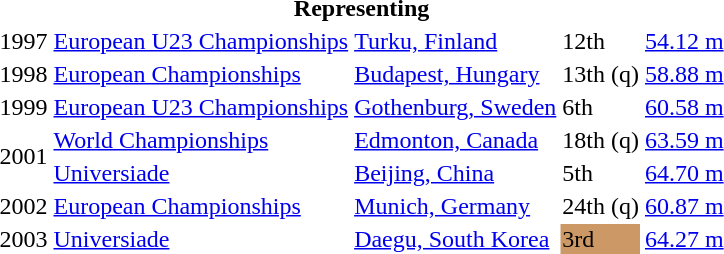<table>
<tr>
<th colspan="5">Representing </th>
</tr>
<tr>
<td>1997</td>
<td><a href='#'>European U23 Championships</a></td>
<td><a href='#'>Turku, Finland</a></td>
<td>12th</td>
<td><a href='#'>54.12 m</a></td>
</tr>
<tr>
<td>1998</td>
<td><a href='#'>European Championships</a></td>
<td><a href='#'>Budapest, Hungary</a></td>
<td>13th (q)</td>
<td><a href='#'>58.88 m</a></td>
</tr>
<tr>
<td>1999</td>
<td><a href='#'>European U23 Championships</a></td>
<td><a href='#'>Gothenburg, Sweden</a></td>
<td>6th</td>
<td><a href='#'>60.58 m</a></td>
</tr>
<tr>
<td rowspan=2>2001</td>
<td><a href='#'>World Championships</a></td>
<td><a href='#'>Edmonton, Canada</a></td>
<td>18th (q)</td>
<td><a href='#'>63.59 m</a></td>
</tr>
<tr>
<td><a href='#'>Universiade</a></td>
<td><a href='#'>Beijing, China</a></td>
<td>5th</td>
<td><a href='#'>64.70 m</a></td>
</tr>
<tr>
<td>2002</td>
<td><a href='#'>European Championships</a></td>
<td><a href='#'>Munich, Germany</a></td>
<td>24th (q)</td>
<td><a href='#'>60.87 m</a></td>
</tr>
<tr>
<td>2003</td>
<td><a href='#'>Universiade</a></td>
<td><a href='#'>Daegu, South Korea</a></td>
<td bgcolor="cc9966">3rd</td>
<td><a href='#'>64.27 m</a></td>
</tr>
</table>
